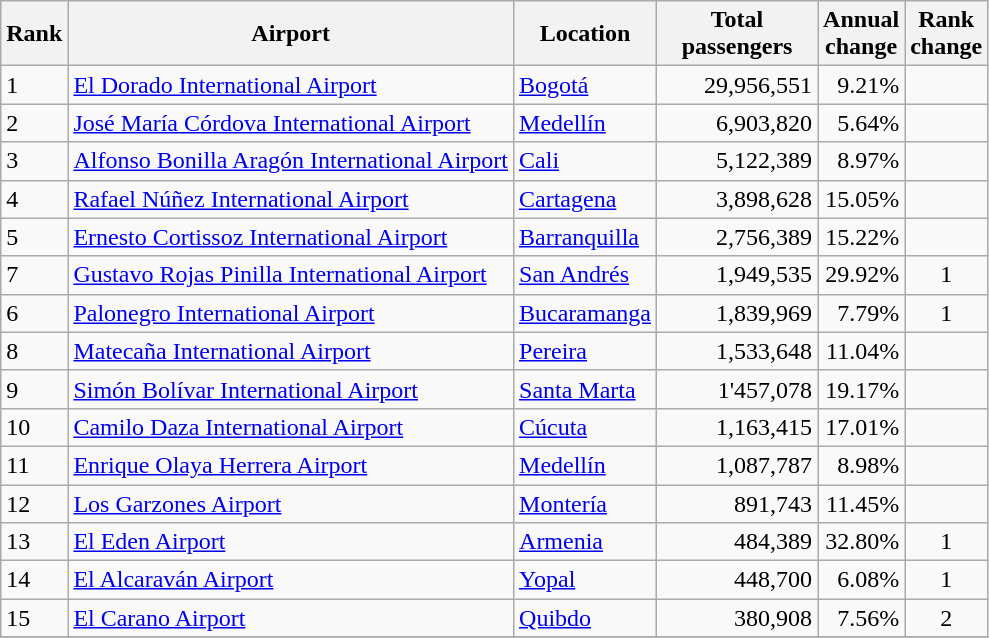<table class="wikitable">
<tr>
<th>Rank</th>
<th>Airport</th>
<th>Location</th>
<th style="width:100px">Total<br>passengers</th>
<th>Annual<br>change</th>
<th>Rank<br>change</th>
</tr>
<tr>
<td>1</td>
<td><a href='#'>El Dorado International Airport</a></td>
<td><a href='#'>Bogotá</a></td>
<td align="right">29,956,551</td>
<td align="right">9.21%</td>
<td align="center"></td>
</tr>
<tr>
<td>2</td>
<td><a href='#'>José María Córdova International Airport</a></td>
<td><a href='#'>Medellín</a></td>
<td align="right">6,903,820</td>
<td align="right">5.64%</td>
<td align="center"></td>
</tr>
<tr>
<td>3</td>
<td><a href='#'>Alfonso Bonilla Aragón International Airport</a></td>
<td><a href='#'>Cali</a></td>
<td align="right">5,122,389</td>
<td align="right">8.97%</td>
<td align="center"></td>
</tr>
<tr>
<td>4</td>
<td><a href='#'>Rafael Núñez International Airport</a></td>
<td><a href='#'>Cartagena</a></td>
<td align="right">3,898,628</td>
<td align="right">15.05%</td>
<td align="center"></td>
</tr>
<tr>
<td>5</td>
<td><a href='#'>Ernesto Cortissoz International Airport</a></td>
<td><a href='#'>Barranquilla</a></td>
<td align="right">2,756,389</td>
<td align="right">15.22%</td>
<td align="center"></td>
</tr>
<tr>
<td>7</td>
<td><a href='#'>Gustavo Rojas Pinilla International Airport</a></td>
<td><a href='#'>San Andrés</a></td>
<td align="right">1,949,535</td>
<td align="right">29.92%</td>
<td align="center">1</td>
</tr>
<tr>
<td>6</td>
<td><a href='#'>Palonegro International Airport</a></td>
<td><a href='#'>Bucaramanga</a></td>
<td align="right">1,839,969</td>
<td align="right">7.79%</td>
<td align="center">1</td>
</tr>
<tr>
<td>8</td>
<td><a href='#'>Matecaña International Airport</a></td>
<td><a href='#'>Pereira</a></td>
<td align="right">1,533,648</td>
<td align="right">11.04%</td>
<td align="center"></td>
</tr>
<tr>
<td>9</td>
<td><a href='#'>Simón Bolívar International Airport</a></td>
<td><a href='#'>Santa Marta</a></td>
<td align="right">1'457,078</td>
<td align="right">19.17%</td>
<td align="center"></td>
</tr>
<tr>
<td>10</td>
<td><a href='#'>Camilo Daza International Airport</a></td>
<td><a href='#'>Cúcuta</a></td>
<td align="right">1,163,415</td>
<td align="right">17.01%</td>
<td align="center"></td>
</tr>
<tr>
<td>11</td>
<td><a href='#'>Enrique Olaya Herrera Airport</a></td>
<td><a href='#'>Medellín</a></td>
<td align="right">1,087,787</td>
<td align="right">8.98%</td>
<td align="center"></td>
</tr>
<tr>
<td>12</td>
<td><a href='#'>Los Garzones Airport</a></td>
<td><a href='#'>Montería</a></td>
<td align="right">891,743</td>
<td align="right">11.45%</td>
<td align="center"></td>
</tr>
<tr>
<td>13</td>
<td><a href='#'>El Eden Airport</a></td>
<td><a href='#'>Armenia</a></td>
<td align="right">484,389</td>
<td align="right">32.80%</td>
<td align="center">1</td>
</tr>
<tr>
<td>14</td>
<td><a href='#'>El Alcaraván Airport</a></td>
<td><a href='#'>Yopal</a></td>
<td align="right">448,700</td>
<td align="right">6.08%</td>
<td align="center">1</td>
</tr>
<tr>
<td>15</td>
<td><a href='#'>El Carano Airport</a></td>
<td><a href='#'>Quibdo</a></td>
<td align="right">380,908</td>
<td align="right">7.56%</td>
<td align="center">2</td>
</tr>
<tr>
</tr>
</table>
